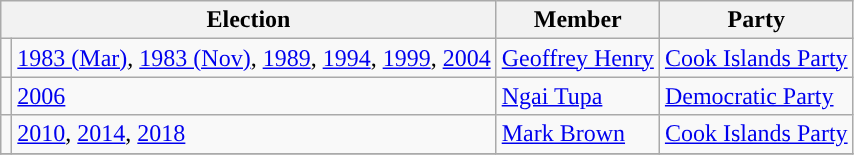<table class="wikitable">
<tr>
<th colspan="2">Election</th>
<th>Member</th>
<th>Party</th>
</tr>
<tr>
<td style="background-color: "></td>
<td><a href='#'>1983 (Mar)</a>, <a href='#'>1983 (Nov)</a>, <a href='#'>1989</a>, <a href='#'>1994</a>, <a href='#'>1999</a>, <a href='#'>2004</a></td>
<td><a href='#'>Geoffrey Henry</a></td>
<td><a href='#'>Cook Islands Party</a></td>
</tr>
<tr>
<td style="background-color: "></td>
<td><a href='#'>2006</a></td>
<td><a href='#'>Ngai Tupa</a></td>
<td><a href='#'>Democratic Party</a></td>
</tr>
<tr>
<td style="background-color: "></td>
<td><a href='#'>2010</a>, <a href='#'>2014</a>, <a href='#'>2018</a></td>
<td><a href='#'>Mark Brown</a></td>
<td><a href='#'>Cook Islands Party</a></td>
</tr>
<tr>
</tr>
</table>
